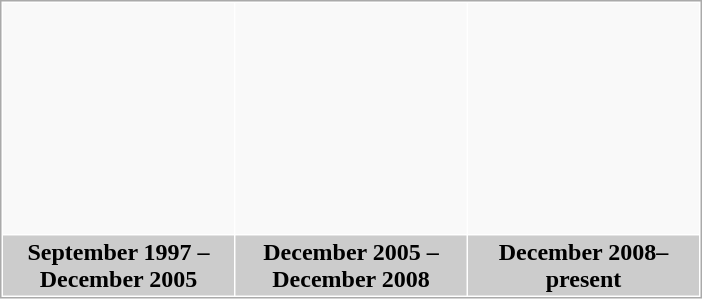<table border="0" cellpadding="2" cellspacing="1" style="border:1px solid #aaa">
<tr align=center>
<th height="150px" bgcolor="#F9F9F9"></th>
<th height="150px" bgcolor="#F9F9F9"></th>
<th height="150px" bgcolor="#F9F9F9"></th>
</tr>
<tr>
<th width="150px" colspan="1" bgcolor="#CCCCCC">September 1997 – December 2005</th>
<th width="150px" colspan="1" bgcolor="#CCCCCC">December 2005 – December 2008</th>
<th width="150px" colspan="1" bgcolor="#CCCCCC">December 2008–present</th>
</tr>
</table>
